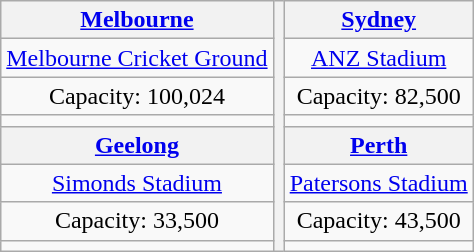<table class="wikitable" style="margin:1em auto; text-align:center">
<tr>
<th><a href='#'>Melbourne</a></th>
<th rowspan=8 colspan=2></th>
<th><a href='#'>Sydney</a></th>
</tr>
<tr>
<td><a href='#'>Melbourne Cricket Ground</a></td>
<td><a href='#'>ANZ Stadium</a></td>
</tr>
<tr>
<td>Capacity: 100,024</td>
<td>Capacity: 82,500</td>
</tr>
<tr>
<td></td>
<td></td>
</tr>
<tr>
<th><a href='#'>Geelong</a></th>
<th><a href='#'>Perth</a></th>
</tr>
<tr>
<td><a href='#'>Simonds Stadium</a></td>
<td><a href='#'>Patersons Stadium</a></td>
</tr>
<tr>
<td>Capacity: 33,500</td>
<td>Capacity: 43,500</td>
</tr>
<tr>
<td></td>
<td></td>
</tr>
</table>
